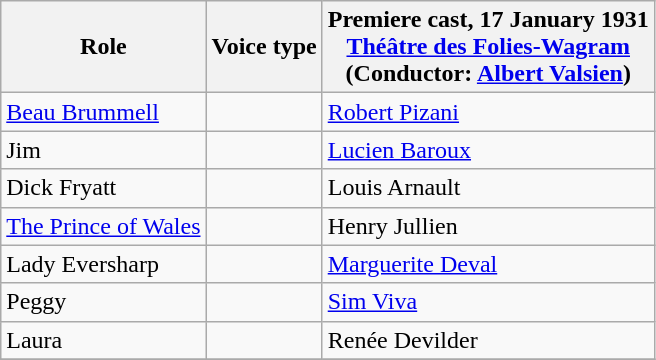<table class="wikitable">
<tr>
<th>Role</th>
<th>Voice type</th>
<th>Premiere cast, 17 January 1931<br><a href='#'>Théâtre des Folies-Wagram</a><br>(Conductor: <a href='#'>Albert Valsien</a>)</th>
</tr>
<tr>
<td><a href='#'>Beau Brummell</a></td>
<td></td>
<td><a href='#'>Robert Pizani</a></td>
</tr>
<tr>
<td>Jim</td>
<td></td>
<td><a href='#'>Lucien Baroux</a></td>
</tr>
<tr>
<td>Dick Fryatt</td>
<td></td>
<td>Louis Arnault</td>
</tr>
<tr>
<td><a href='#'>The Prince of Wales</a></td>
<td></td>
<td>Henry Jullien</td>
</tr>
<tr>
<td>Lady Eversharp</td>
<td></td>
<td><a href='#'>Marguerite Deval</a></td>
</tr>
<tr>
<td>Peggy</td>
<td></td>
<td><a href='#'>Sim Viva</a></td>
</tr>
<tr>
<td>Laura</td>
<td></td>
<td>Renée Devilder</td>
</tr>
<tr>
</tr>
</table>
